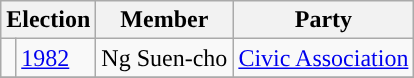<table class="wikitable">
<tr>
<th colspan="2">Election</th>
<th>Member</th>
<th>Party</th>
</tr>
<tr>
<td style="background-color: "></td>
<td><a href='#'>1982</a></td>
<td>Ng Suen-cho</td>
<td><a href='#'>Civic Association</a></td>
</tr>
<tr>
</tr>
</table>
